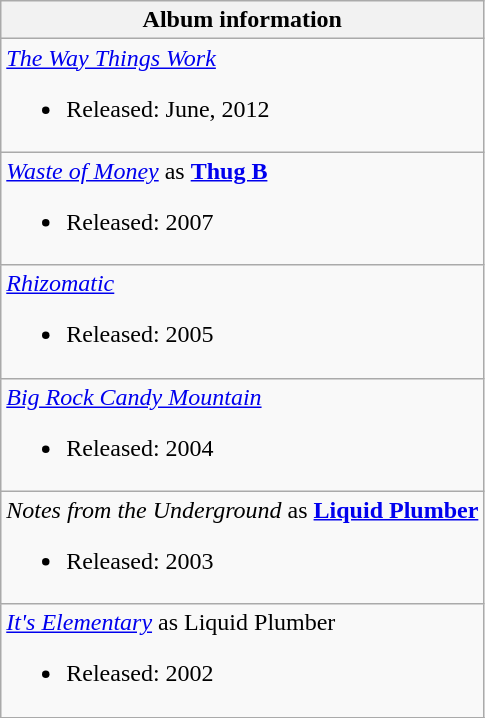<table class="wikitable">
<tr>
<th align="left">Album information</th>
</tr>
<tr>
<td><em><a href='#'>The Way Things Work</a></em><br><ul><li>Released: June, 2012</li></ul></td>
</tr>
<tr>
<td><em><a href='#'>Waste of Money</a></em> as <strong><a href='#'>Thug B</a></strong><br><ul><li>Released: 2007</li></ul></td>
</tr>
<tr>
<td><em><a href='#'>Rhizomatic</a></em><br><ul><li>Released: 2005</li></ul></td>
</tr>
<tr>
<td><em><a href='#'>Big Rock Candy Mountain</a></em><br><ul><li>Released: 2004</li></ul></td>
</tr>
<tr>
<td><em>Notes from the Underground</em> as <strong><a href='#'>Liquid Plumber</a></strong><br><ul><li>Released: 2003</li></ul></td>
</tr>
<tr>
<td><em><a href='#'>It's Elementary</a></em> as Liquid Plumber<br><ul><li>Released: 2002</li></ul></td>
</tr>
<tr>
</tr>
</table>
